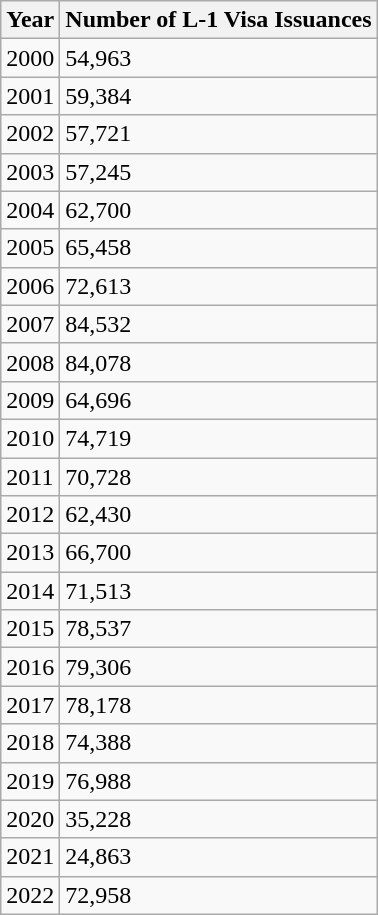<table class="wikitable">
<tr>
<th>Year</th>
<th>Number of L-1 Visa Issuances</th>
</tr>
<tr>
<td>2000</td>
<td>54,963</td>
</tr>
<tr>
<td>2001</td>
<td>59,384</td>
</tr>
<tr>
<td>2002</td>
<td>57,721</td>
</tr>
<tr>
<td>2003</td>
<td>57,245</td>
</tr>
<tr>
<td>2004</td>
<td>62,700</td>
</tr>
<tr>
<td>2005</td>
<td>65,458</td>
</tr>
<tr>
<td>2006</td>
<td>72,613</td>
</tr>
<tr>
<td>2007</td>
<td>84,532</td>
</tr>
<tr>
<td>2008</td>
<td>84,078</td>
</tr>
<tr>
<td>2009</td>
<td>64,696</td>
</tr>
<tr>
<td>2010</td>
<td>74,719</td>
</tr>
<tr>
<td>2011</td>
<td>70,728</td>
</tr>
<tr>
<td>2012</td>
<td>62,430</td>
</tr>
<tr>
<td>2013</td>
<td>66,700</td>
</tr>
<tr>
<td>2014</td>
<td>71,513</td>
</tr>
<tr>
<td>2015</td>
<td>78,537</td>
</tr>
<tr>
<td>2016</td>
<td>79,306</td>
</tr>
<tr>
<td>2017</td>
<td>78,178</td>
</tr>
<tr>
<td>2018</td>
<td>74,388</td>
</tr>
<tr>
<td>2019</td>
<td>76,988</td>
</tr>
<tr>
<td>2020</td>
<td>35,228</td>
</tr>
<tr>
<td>2021</td>
<td>24,863</td>
</tr>
<tr>
<td>2022</td>
<td>72,958</td>
</tr>
</table>
